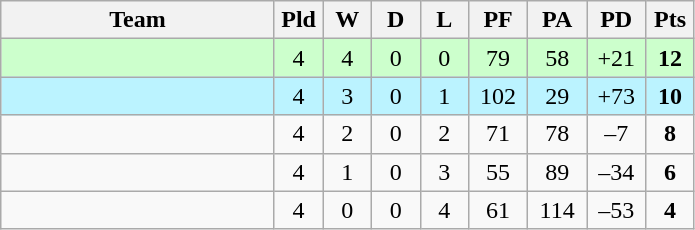<table class="wikitable" style="text-align:center;">
<tr>
<th width=175>Team</th>
<th width=25 abbr="Played">Pld</th>
<th width=25 abbr="Won">W</th>
<th width=25 abbr="Drawn">D</th>
<th width=25 abbr="Lost">L</th>
<th width=32 abbr="Points for">PF</th>
<th width=32 abbr="Points against">PA</th>
<th width=32 abbr="Points difference">PD</th>
<th width=25 abbr="Points">Pts</th>
</tr>
<tr bgcolor=#cfc>
<td align="left"></td>
<td>4</td>
<td>4</td>
<td>0</td>
<td>0</td>
<td>79</td>
<td>58</td>
<td>+21</td>
<td><strong>12</strong></td>
</tr>
<tr bgcolor=#BBF3FF>
<td align="left"></td>
<td>4</td>
<td>3</td>
<td>0</td>
<td>1</td>
<td>102</td>
<td>29</td>
<td>+73</td>
<td><strong>10</strong></td>
</tr>
<tr>
<td align="left"></td>
<td>4</td>
<td>2</td>
<td>0</td>
<td>2</td>
<td>71</td>
<td>78</td>
<td>–7</td>
<td><strong>8</strong></td>
</tr>
<tr>
<td align="left"></td>
<td>4</td>
<td>1</td>
<td>0</td>
<td>3</td>
<td>55</td>
<td>89</td>
<td>–34</td>
<td><strong>6</strong></td>
</tr>
<tr>
<td align="left"></td>
<td>4</td>
<td>0</td>
<td>0</td>
<td>4</td>
<td>61</td>
<td>114</td>
<td>–53</td>
<td><strong>4</strong></td>
</tr>
</table>
